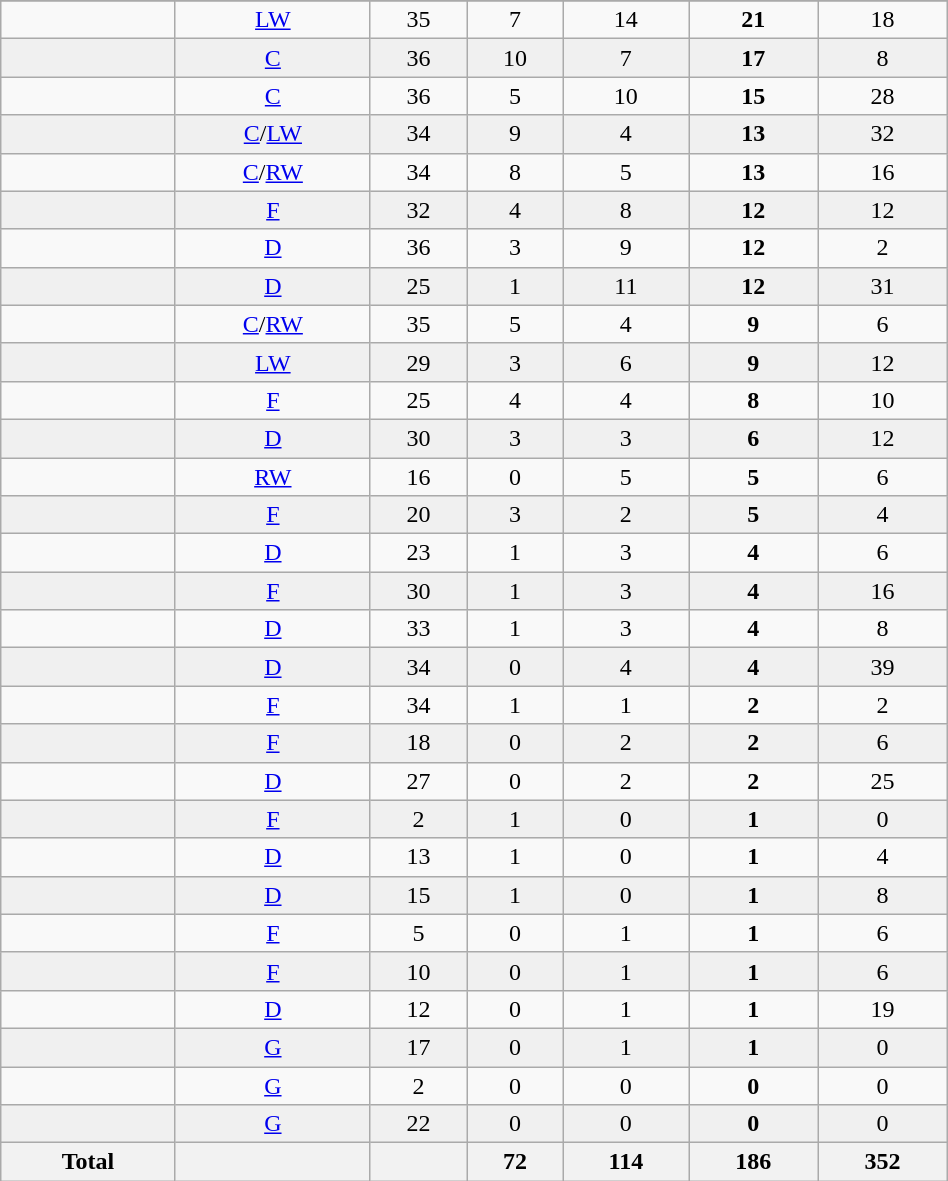<table class="wikitable sortable" width ="50%">
<tr align="center">
</tr>
<tr align="center" bgcolor="">
<td></td>
<td><a href='#'>LW</a></td>
<td>35</td>
<td>7</td>
<td>14</td>
<td><strong>21</strong></td>
<td>18</td>
</tr>
<tr align="center" bgcolor="f0f0f0">
<td></td>
<td><a href='#'>C</a></td>
<td>36</td>
<td>10</td>
<td>7</td>
<td><strong>17</strong></td>
<td>8</td>
</tr>
<tr align="center" bgcolor="">
<td></td>
<td><a href='#'>C</a></td>
<td>36</td>
<td>5</td>
<td>10</td>
<td><strong>15</strong></td>
<td>28</td>
</tr>
<tr align="center" bgcolor="f0f0f0">
<td></td>
<td><a href='#'>C</a>/<a href='#'>LW</a></td>
<td>34</td>
<td>9</td>
<td>4</td>
<td><strong>13</strong></td>
<td>32</td>
</tr>
<tr align="center" bgcolor="">
<td></td>
<td><a href='#'>C</a>/<a href='#'>RW</a></td>
<td>34</td>
<td>8</td>
<td>5</td>
<td><strong>13</strong></td>
<td>16</td>
</tr>
<tr align="center" bgcolor="f0f0f0">
<td></td>
<td><a href='#'>F</a></td>
<td>32</td>
<td>4</td>
<td>8</td>
<td><strong>12</strong></td>
<td>12</td>
</tr>
<tr align="center" bgcolor="">
<td></td>
<td><a href='#'>D</a></td>
<td>36</td>
<td>3</td>
<td>9</td>
<td><strong>12</strong></td>
<td>2</td>
</tr>
<tr align="center" bgcolor="f0f0f0">
<td></td>
<td><a href='#'>D</a></td>
<td>25</td>
<td>1</td>
<td>11</td>
<td><strong>12</strong></td>
<td>31</td>
</tr>
<tr align="center" bgcolor="">
<td></td>
<td><a href='#'>C</a>/<a href='#'>RW</a></td>
<td>35</td>
<td>5</td>
<td>4</td>
<td><strong>9</strong></td>
<td>6</td>
</tr>
<tr align="center" bgcolor="f0f0f0">
<td></td>
<td><a href='#'>LW</a></td>
<td>29</td>
<td>3</td>
<td>6</td>
<td><strong>9</strong></td>
<td>12</td>
</tr>
<tr align="center" bgcolor="">
<td></td>
<td><a href='#'>F</a></td>
<td>25</td>
<td>4</td>
<td>4</td>
<td><strong>8</strong></td>
<td>10</td>
</tr>
<tr align="center" bgcolor="f0f0f0">
<td></td>
<td><a href='#'>D</a></td>
<td>30</td>
<td>3</td>
<td>3</td>
<td><strong>6</strong></td>
<td>12</td>
</tr>
<tr align="center" bgcolor="">
<td></td>
<td><a href='#'>RW</a></td>
<td>16</td>
<td>0</td>
<td>5</td>
<td><strong>5</strong></td>
<td>6</td>
</tr>
<tr align="center" bgcolor="f0f0f0">
<td></td>
<td><a href='#'>F</a></td>
<td>20</td>
<td>3</td>
<td>2</td>
<td><strong>5</strong></td>
<td>4</td>
</tr>
<tr align="center" bgcolor="">
<td></td>
<td><a href='#'>D</a></td>
<td>23</td>
<td>1</td>
<td>3</td>
<td><strong>4</strong></td>
<td>6</td>
</tr>
<tr align="center" bgcolor="f0f0f0">
<td></td>
<td><a href='#'>F</a></td>
<td>30</td>
<td>1</td>
<td>3</td>
<td><strong>4</strong></td>
<td>16</td>
</tr>
<tr align="center" bgcolor="">
<td></td>
<td><a href='#'>D</a></td>
<td>33</td>
<td>1</td>
<td>3</td>
<td><strong>4</strong></td>
<td>8</td>
</tr>
<tr align="center" bgcolor="f0f0f0">
<td></td>
<td><a href='#'>D</a></td>
<td>34</td>
<td>0</td>
<td>4</td>
<td><strong>4</strong></td>
<td>39</td>
</tr>
<tr align="center" bgcolor="">
<td></td>
<td><a href='#'>F</a></td>
<td>34</td>
<td>1</td>
<td>1</td>
<td><strong>2</strong></td>
<td>2</td>
</tr>
<tr align="center" bgcolor="f0f0f0">
<td></td>
<td><a href='#'>F</a></td>
<td>18</td>
<td>0</td>
<td>2</td>
<td><strong>2</strong></td>
<td>6</td>
</tr>
<tr align="center" bgcolor="">
<td></td>
<td><a href='#'>D</a></td>
<td>27</td>
<td>0</td>
<td>2</td>
<td><strong>2</strong></td>
<td>25</td>
</tr>
<tr align="center" bgcolor="f0f0f0">
<td></td>
<td><a href='#'>F</a></td>
<td>2</td>
<td>1</td>
<td>0</td>
<td><strong>1</strong></td>
<td>0</td>
</tr>
<tr align="center" bgcolor="">
<td></td>
<td><a href='#'>D</a></td>
<td>13</td>
<td>1</td>
<td>0</td>
<td><strong>1</strong></td>
<td>4</td>
</tr>
<tr align="center" bgcolor="f0f0f0">
<td></td>
<td><a href='#'>D</a></td>
<td>15</td>
<td>1</td>
<td>0</td>
<td><strong>1</strong></td>
<td>8</td>
</tr>
<tr align="center" bgcolor="">
<td></td>
<td><a href='#'>F</a></td>
<td>5</td>
<td>0</td>
<td>1</td>
<td><strong>1</strong></td>
<td>6</td>
</tr>
<tr align="center" bgcolor="f0f0f0">
<td></td>
<td><a href='#'>F</a></td>
<td>10</td>
<td>0</td>
<td>1</td>
<td><strong>1</strong></td>
<td>6</td>
</tr>
<tr align="center" bgcolor="">
<td></td>
<td><a href='#'>D</a></td>
<td>12</td>
<td>0</td>
<td>1</td>
<td><strong>1</strong></td>
<td>19</td>
</tr>
<tr align="center" bgcolor="f0f0f0">
<td></td>
<td><a href='#'>G</a></td>
<td>17</td>
<td>0</td>
<td>1</td>
<td><strong>1</strong></td>
<td>0</td>
</tr>
<tr align="center" bgcolor="">
<td></td>
<td><a href='#'>G</a></td>
<td>2</td>
<td>0</td>
<td>0</td>
<td><strong>0</strong></td>
<td>0</td>
</tr>
<tr align="center" bgcolor="f0f0f0">
<td></td>
<td><a href='#'>G</a></td>
<td>22</td>
<td>0</td>
<td>0</td>
<td><strong>0</strong></td>
<td>0</td>
</tr>
<tr>
<th>Total</th>
<th></th>
<th></th>
<th>72</th>
<th>114</th>
<th>186</th>
<th>352</th>
</tr>
</table>
